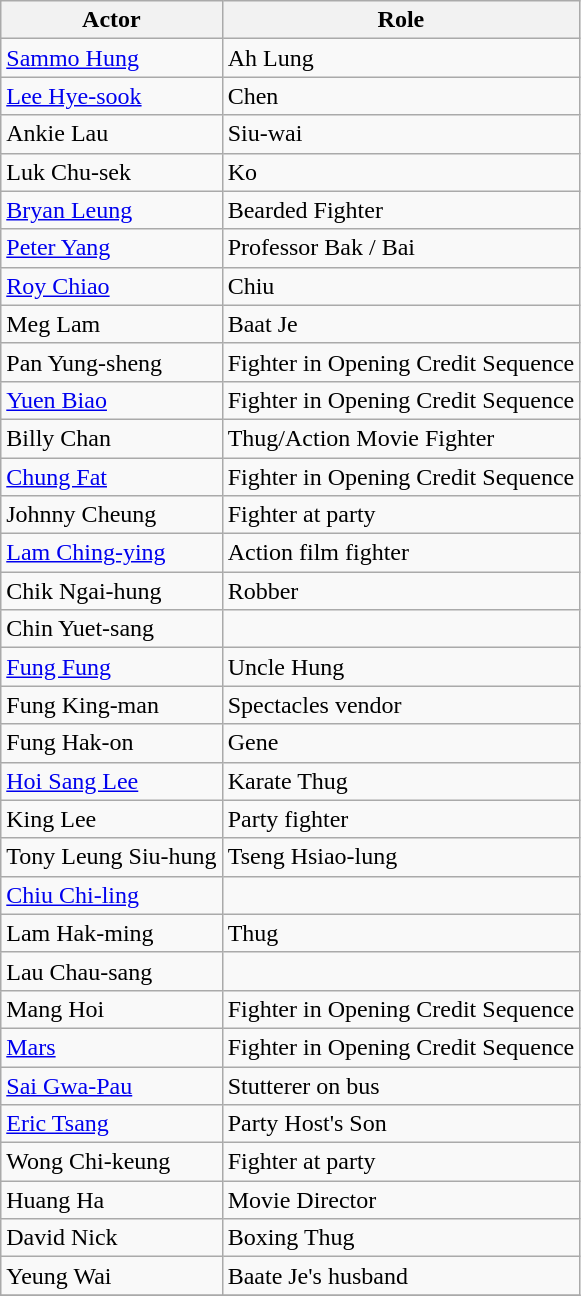<table class="wikitable">
<tr>
<th>Actor</th>
<th>Role</th>
</tr>
<tr>
<td><a href='#'>Sammo Hung</a></td>
<td>Ah Lung</td>
</tr>
<tr>
<td><a href='#'>Lee Hye-sook</a></td>
<td>Chen</td>
</tr>
<tr>
<td>Ankie Lau</td>
<td>Siu-wai</td>
</tr>
<tr>
<td>Luk Chu-sek</td>
<td>Ko</td>
</tr>
<tr>
<td><a href='#'>Bryan Leung</a></td>
<td>Bearded Fighter</td>
</tr>
<tr>
<td><a href='#'>Peter Yang</a></td>
<td>Professor Bak / Bai</td>
</tr>
<tr>
<td><a href='#'>Roy Chiao</a></td>
<td>Chiu</td>
</tr>
<tr>
<td>Meg Lam</td>
<td>Baat Je</td>
</tr>
<tr>
<td>Pan Yung-sheng</td>
<td>Fighter in Opening Credit Sequence</td>
</tr>
<tr>
<td><a href='#'>Yuen Biao</a></td>
<td>Fighter in Opening Credit Sequence</td>
</tr>
<tr>
<td>Billy Chan</td>
<td>Thug/Action Movie Fighter</td>
</tr>
<tr>
<td><a href='#'>Chung Fat</a></td>
<td>Fighter in Opening Credit Sequence</td>
</tr>
<tr>
<td>Johnny Cheung</td>
<td>Fighter at party</td>
</tr>
<tr>
<td><a href='#'>Lam Ching-ying</a></td>
<td>Action film fighter</td>
</tr>
<tr>
<td>Chik Ngai-hung</td>
<td>Robber</td>
</tr>
<tr>
<td>Chin Yuet-sang</td>
<td></td>
</tr>
<tr>
<td><a href='#'>Fung Fung</a></td>
<td>Uncle Hung</td>
</tr>
<tr>
<td>Fung King-man</td>
<td>Spectacles vendor</td>
</tr>
<tr>
<td>Fung Hak-on</td>
<td>Gene</td>
</tr>
<tr>
<td><a href='#'>Hoi Sang Lee</a></td>
<td>Karate Thug</td>
</tr>
<tr>
<td>King Lee</td>
<td>Party fighter</td>
</tr>
<tr>
<td>Tony Leung Siu-hung</td>
<td>Tseng Hsiao-lung</td>
</tr>
<tr>
<td><a href='#'>Chiu Chi-ling</a></td>
<td></td>
</tr>
<tr>
<td>Lam Hak-ming</td>
<td>Thug</td>
</tr>
<tr>
<td>Lau Chau-sang</td>
<td></td>
</tr>
<tr>
<td>Mang Hoi</td>
<td>Fighter in Opening Credit Sequence</td>
</tr>
<tr>
<td><a href='#'>Mars</a></td>
<td>Fighter in Opening Credit Sequence</td>
</tr>
<tr>
<td><a href='#'>Sai Gwa-Pau</a></td>
<td>Stutterer on bus</td>
</tr>
<tr>
<td><a href='#'>Eric Tsang</a></td>
<td>Party Host's Son</td>
</tr>
<tr>
<td>Wong Chi-keung</td>
<td>Fighter at party</td>
</tr>
<tr>
<td>Huang Ha</td>
<td>Movie Director</td>
</tr>
<tr>
<td>David Nick</td>
<td>Boxing Thug</td>
</tr>
<tr>
<td>Yeung Wai</td>
<td>Baate Je's husband</td>
</tr>
<tr>
</tr>
</table>
